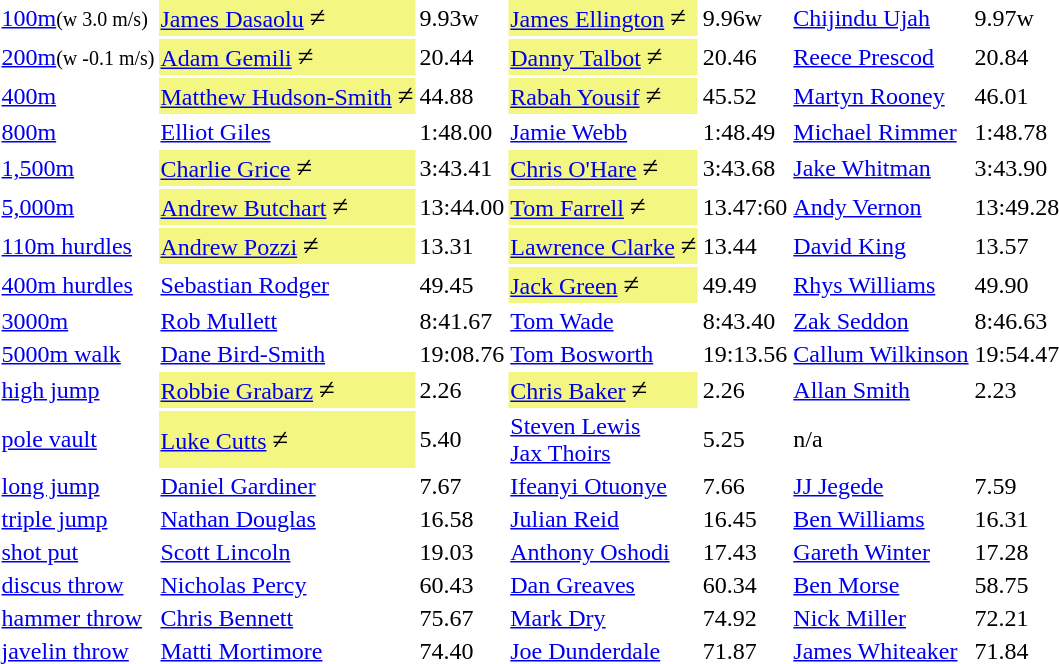<table>
<tr>
<td><a href='#'>100m</a><small>(w 3.0 m/s)</small></td>
<td bgcolor=#f3f781><a href='#'>James Dasaolu</a> <big>≠</big></td>
<td>9.93w</td>
<td bgcolor=#f3f781><a href='#'>James Ellington</a> <big>≠</big></td>
<td>9.96w</td>
<td><a href='#'>Chijindu Ujah</a></td>
<td>9.97w</td>
</tr>
<tr>
<td><a href='#'>200m</a><small>(w -0.1 m/s)</small></td>
<td bgcolor=#f3f781><a href='#'>Adam Gemili</a> <big>≠</big></td>
<td>20.44</td>
<td bgcolor=#f3f781><a href='#'>Danny Talbot</a> <big>≠</big></td>
<td>20.46</td>
<td><a href='#'>Reece Prescod</a></td>
<td>20.84</td>
</tr>
<tr>
<td><a href='#'>400m</a></td>
<td bgcolor=#f3f781><a href='#'>Matthew Hudson-Smith</a>  <big>≠</big></td>
<td>44.88</td>
<td bgcolor=#f3f781><a href='#'>Rabah Yousif</a>  <big>≠</big></td>
<td>45.52</td>
<td><a href='#'>Martyn Rooney</a></td>
<td>46.01</td>
</tr>
<tr>
<td><a href='#'>800m</a></td>
<td><a href='#'>Elliot Giles</a></td>
<td>1:48.00</td>
<td><a href='#'>Jamie Webb</a></td>
<td>1:48.49</td>
<td><a href='#'>Michael Rimmer</a></td>
<td>1:48.78</td>
</tr>
<tr>
<td><a href='#'>1,500m</a></td>
<td bgcolor=#f3f781><a href='#'>Charlie Grice</a>  <big>≠</big></td>
<td>3:43.41</td>
<td bgcolor=#f3f781> <a href='#'>Chris O'Hare</a>  <big>≠</big></td>
<td>3:43.68</td>
<td> <a href='#'>Jake Whitman</a></td>
<td>3:43.90</td>
</tr>
<tr>
<td><a href='#'>5,000m</a></td>
<td bgcolor=#f3f781> <a href='#'>Andrew Butchart</a>  <big>≠</big></td>
<td>13:44.00</td>
<td bgcolor=#f3f781><a href='#'>Tom Farrell</a>  <big>≠</big></td>
<td>13.47:60</td>
<td><a href='#'>Andy Vernon</a></td>
<td>13:49.28</td>
</tr>
<tr>
<td><a href='#'>110m hurdles</a></td>
<td bgcolor=#f3f781><a href='#'>Andrew Pozzi</a>  <big>≠</big></td>
<td>13.31</td>
<td bgcolor=#f3f781><a href='#'>Lawrence Clarke</a>  <big>≠</big></td>
<td>13.44</td>
<td><a href='#'>David King</a></td>
<td>13.57</td>
</tr>
<tr>
<td><a href='#'>400m hurdles</a></td>
<td><a href='#'>Sebastian Rodger</a></td>
<td>49.45</td>
<td bgcolor=#f3f781><a href='#'>Jack Green</a>  <big>≠</big></td>
<td>49.49</td>
<td><a href='#'>Rhys Williams</a></td>
<td>49.90</td>
</tr>
<tr>
<td><a href='#'>3000m </a></td>
<td><a href='#'>Rob Mullett</a></td>
<td>8:41.67</td>
<td><a href='#'>Tom Wade</a></td>
<td>8:43.40</td>
<td><a href='#'>Zak Seddon</a></td>
<td>8:46.63</td>
</tr>
<tr>
<td><a href='#'>5000m walk</a></td>
<td> <a href='#'>Dane Bird-Smith</a></td>
<td>19:08.76</td>
<td><a href='#'>Tom Bosworth</a></td>
<td>19:13.56</td>
<td><a href='#'>Callum Wilkinson</a></td>
<td>19:54.47</td>
</tr>
<tr>
<td><a href='#'>high jump</a></td>
<td bgcolor=#f3f781><a href='#'>Robbie Grabarz</a>  <big>≠</big></td>
<td>2.26</td>
<td bgcolor=#f3f781><a href='#'>Chris Baker</a>  <big>≠</big></td>
<td>2.26</td>
<td> <a href='#'>Allan Smith</a></td>
<td>2.23</td>
</tr>
<tr>
<td><a href='#'>pole vault</a></td>
<td bgcolor=#f3f781><a href='#'>Luke Cutts</a>  <big>≠</big></td>
<td>5.40</td>
<td><a href='#'>Steven Lewis</a><br> <a href='#'>Jax Thoirs</a></td>
<td>5.25</td>
<td>n/a</td>
<td></td>
</tr>
<tr>
<td><a href='#'>long jump</a></td>
<td><a href='#'>Daniel Gardiner</a></td>
<td>7.67</td>
<td><a href='#'>Ifeanyi Otuonye</a></td>
<td>7.66</td>
<td><a href='#'>JJ Jegede</a></td>
<td>7.59</td>
</tr>
<tr>
<td><a href='#'>triple jump</a></td>
<td><a href='#'>Nathan Douglas</a></td>
<td>16.58</td>
<td><a href='#'>Julian Reid</a></td>
<td>16.45</td>
<td><a href='#'>Ben Williams</a></td>
<td>16.31</td>
</tr>
<tr>
<td><a href='#'>shot put</a></td>
<td><a href='#'>Scott Lincoln</a></td>
<td>19.03</td>
<td><a href='#'>Anthony Oshodi</a></td>
<td>17.43</td>
<td><a href='#'>Gareth Winter</a></td>
<td>17.28</td>
</tr>
<tr>
<td><a href='#'>discus throw</a></td>
<td> <a href='#'>Nicholas Percy</a></td>
<td>60.43</td>
<td><a href='#'>Dan Greaves</a></td>
<td>60.34</td>
<td><a href='#'>Ben Morse</a></td>
<td>58.75</td>
</tr>
<tr>
<td><a href='#'>hammer throw</a></td>
<td> <a href='#'>Chris Bennett</a></td>
<td>75.67</td>
<td> <a href='#'>Mark Dry</a></td>
<td>74.92</td>
<td><a href='#'>Nick Miller</a></td>
<td>72.21</td>
</tr>
<tr>
<td><a href='#'>javelin throw</a></td>
<td><a href='#'>Matti Mortimore</a></td>
<td>74.40</td>
<td><a href='#'>Joe Dunderdale</a></td>
<td>71.87</td>
<td><a href='#'>James Whiteaker</a></td>
<td>71.84</td>
</tr>
</table>
